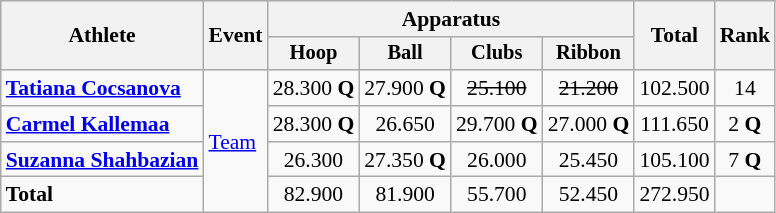<table class=wikitable style="font-size:90%">
<tr>
<th rowspan=2>Athlete</th>
<th rowspan=2>Event</th>
<th colspan=4>Apparatus</th>
<th rowspan=2>Total</th>
<th rowspan=2>Rank</th>
</tr>
<tr style="font-size:95%;">
<th>Hoop</th>
<th>Ball</th>
<th>Clubs</th>
<th>Ribbon</th>
</tr>
<tr align=center>
<td align=left><strong><a href='#'>Tatiana Cocsanova</a></strong></td>
<td align=left rowspan=4><a href='#'>Team</a></td>
<td>28.300	<strong>Q</strong></td>
<td>27.900	<strong>Q</strong></td>
<td><s>25.100</s></td>
<td><s>21.200</s></td>
<td>102.500</td>
<td>14</td>
</tr>
<tr align=center>
<td align=left><strong><a href='#'>Carmel Kallemaa</a></strong></td>
<td>28.300	<strong>Q</strong></td>
<td>26.650</td>
<td>29.700	<strong>Q</strong></td>
<td>27.000 <strong>Q</strong></td>
<td>111.650</td>
<td>2 <strong>Q</strong></td>
</tr>
<tr align=center>
<td align=left><strong><a href='#'>Suzanna Shahbazian</a></strong></td>
<td>26.300</td>
<td>27.350	<strong>Q</strong></td>
<td>26.000</td>
<td>25.450</td>
<td>105.100</td>
<td>7 <strong>Q</strong></td>
</tr>
<tr align=center>
<td align=left><strong>Total</strong></td>
<td>82.900</td>
<td>81.900</td>
<td>55.700</td>
<td>52.450</td>
<td>272.950</td>
<td></td>
</tr>
</table>
